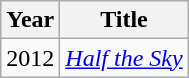<table class="wikitable sortable">
<tr>
<th>Year</th>
<th>Title</th>
</tr>
<tr>
<td>2012</td>
<td><em><a href='#'>Half the Sky</a></em></td>
</tr>
</table>
